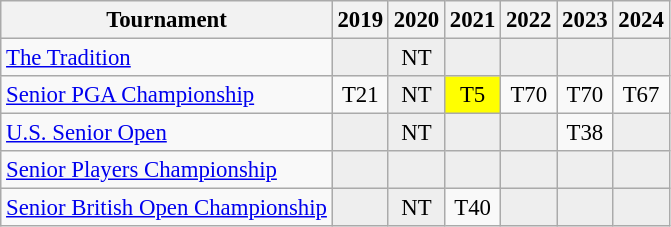<table class="wikitable" style="font-size:95%;text-align:center;">
<tr>
<th>Tournament</th>
<th>2019</th>
<th>2020</th>
<th>2021</th>
<th>2022</th>
<th>2023</th>
<th>2024</th>
</tr>
<tr>
<td align=left><a href='#'>The Tradition</a></td>
<td style="background:#eeeeee;"></td>
<td style="background:#eeeeee;">NT</td>
<td style="background:#eeeeee;"></td>
<td style="background:#eeeeee;"></td>
<td style="background:#eeeeee;"></td>
<td style="background:#eeeeee;"></td>
</tr>
<tr>
<td align=left><a href='#'>Senior PGA Championship</a></td>
<td>T21</td>
<td style="background:#eeeeee;">NT</td>
<td style="background:yellow">T5</td>
<td>T70</td>
<td>T70</td>
<td>T67</td>
</tr>
<tr>
<td align=left><a href='#'>U.S. Senior Open</a></td>
<td style="background:#eeeeee;"></td>
<td style="background:#eeeeee;">NT</td>
<td style="background:#eeeeee;"></td>
<td style="background:#eeeeee;"></td>
<td>T38</td>
<td style="background:#eeeeee;"></td>
</tr>
<tr>
<td align=left><a href='#'>Senior Players Championship</a></td>
<td style="background:#eeeeee;"></td>
<td style="background:#eeeeee;"></td>
<td style="background:#eeeeee;"></td>
<td style="background:#eeeeee;"></td>
<td style="background:#eeeeee;"></td>
<td style="background:#eeeeee;"></td>
</tr>
<tr>
<td align=left><a href='#'>Senior British Open Championship</a></td>
<td style="background:#eeeeee;"></td>
<td style="background:#eeeeee;">NT</td>
<td>T40</td>
<td style="background:#eeeeee;"></td>
<td style="background:#eeeeee;"></td>
<td style="background:#eeeeee;"></td>
</tr>
</table>
